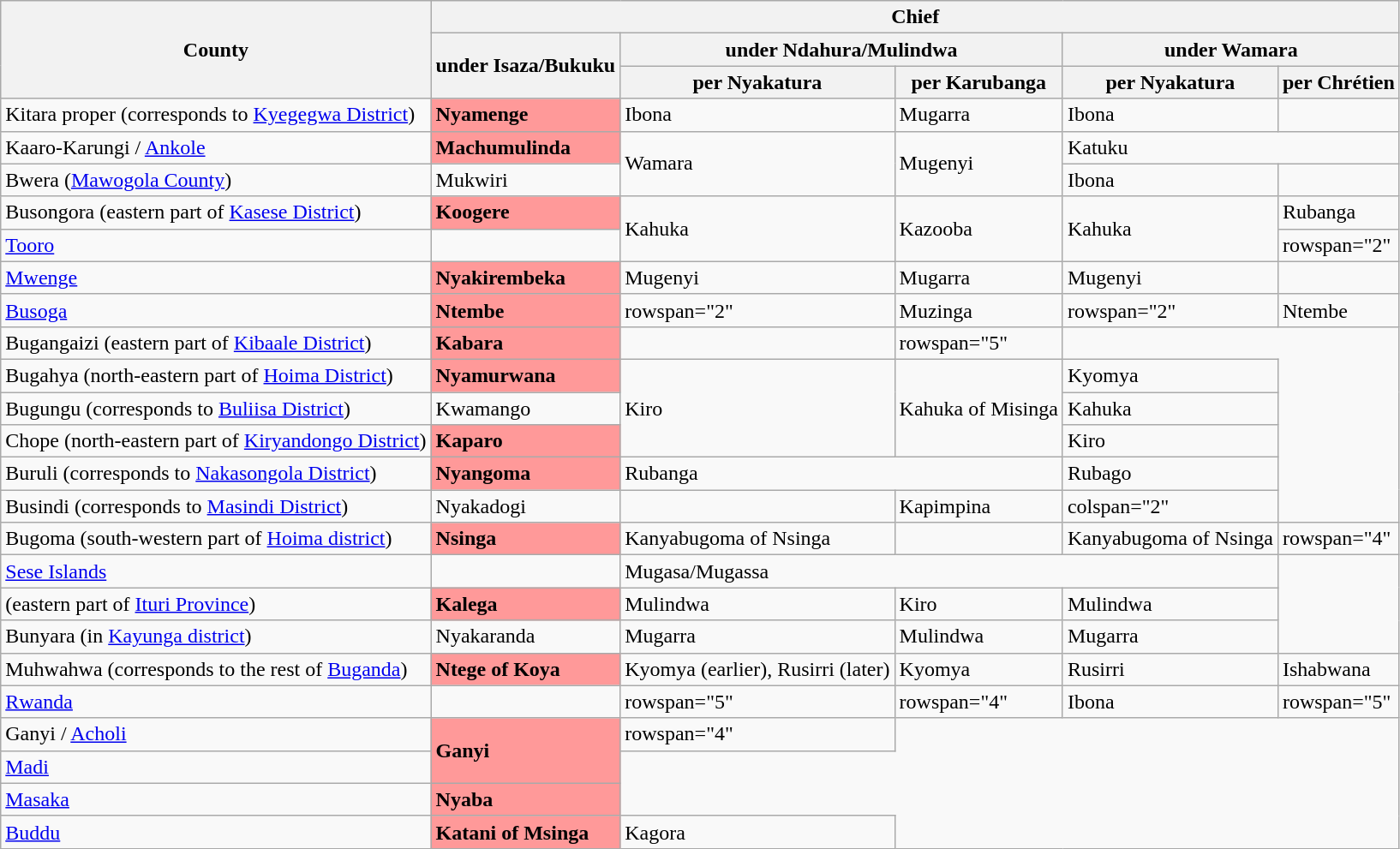<table class="wikitable">
<tr>
<th rowspan="3">County</th>
<th colspan="5">Chief</th>
</tr>
<tr>
<th rowspan="2">under Isaza/Bukuku</th>
<th colspan="2">under Ndahura/Mulindwa</th>
<th colspan="2">under Wamara</th>
</tr>
<tr>
<th>per Nyakatura</th>
<th>per Karubanga</th>
<th>per Nyakatura</th>
<th>per Chrétien</th>
</tr>
<tr>
<td>Kitara proper (corresponds to <a href='#'>Kyegegwa District</a>)</td>
<td style="background:#f99;"><strong>Nyamenge</strong></td>
<td>Ibona</td>
<td>Mugarra</td>
<td>Ibona</td>
<td></td>
</tr>
<tr>
<td>Kaaro-Karungi / <a href='#'>Ankole</a></td>
<td style="background:#f99;"><strong>Machumulinda</strong></td>
<td rowspan="2">Wamara</td>
<td rowspan="2">Mugenyi</td>
<td colspan="2">Katuku</td>
</tr>
<tr>
<td>Bwera (<a href='#'>Mawogola County</a>)</td>
<td>Mukwiri</td>
<td>Ibona</td>
<td></td>
</tr>
<tr>
<td>Busongora (eastern part of <a href='#'>Kasese District</a>)</td>
<td style="background:#f99;"><strong>Koogere</strong></td>
<td rowspan="2">Kahuka</td>
<td rowspan="2">Kazooba</td>
<td rowspan="2">Kahuka</td>
<td>Rubanga</td>
</tr>
<tr>
<td><a href='#'>Tooro</a></td>
<td></td>
<td>rowspan="2" </td>
</tr>
<tr>
<td><a href='#'>Mwenge</a></td>
<td style="background:#f99;"><strong>Nyakirembeka</strong></td>
<td>Mugenyi</td>
<td>Mugarra</td>
<td>Mugenyi</td>
</tr>
<tr>
<td><a href='#'>Busoga</a></td>
<td style="background:#f99;"><strong>Ntembe</strong></td>
<td>rowspan="2" </td>
<td>Muzinga</td>
<td>rowspan="2" </td>
<td>Ntembe</td>
</tr>
<tr>
<td>Bugangaizi (eastern part of <a href='#'>Kibaale District</a>)</td>
<td style="background:#f99;"><strong>Kabara</strong></td>
<td></td>
<td>rowspan="5" </td>
</tr>
<tr>
<td>Bugahya (north-eastern part of <a href='#'>Hoima District</a>)</td>
<td style="background:#f99;"><strong>Nyamurwana</strong></td>
<td rowspan="3">Kiro</td>
<td rowspan="3">Kahuka of Misinga</td>
<td>Kyomya</td>
</tr>
<tr>
<td>Bugungu (corresponds to <a href='#'>Buliisa District</a>)</td>
<td>Kwamango</td>
<td>Kahuka</td>
</tr>
<tr>
<td>Chope (north-eastern part of <a href='#'>Kiryandongo District</a>)</td>
<td style="background:#f99;"><strong>Kaparo</strong></td>
<td>Kiro</td>
</tr>
<tr>
<td>Buruli (corresponds to <a href='#'>Nakasongola District</a>)</td>
<td style="background:#f99;"><strong>Nyangoma</strong></td>
<td colspan="2">Rubanga</td>
<td>Rubago</td>
</tr>
<tr>
<td>Busindi (corresponds to <a href='#'>Masindi District</a>)</td>
<td>Nyakadogi</td>
<td></td>
<td>Kapimpina</td>
<td>colspan="2" </td>
</tr>
<tr>
<td>Bugoma (south-western part of <a href='#'>Hoima district</a>)</td>
<td style="background:#f99;"><strong>Nsinga</strong></td>
<td>Kanyabugoma of Nsinga</td>
<td></td>
<td>Kanyabugoma of Nsinga</td>
<td>rowspan="4" </td>
</tr>
<tr>
<td><a href='#'>Sese Islands</a></td>
<td></td>
<td colspan="3">Mugasa/Mugassa</td>
</tr>
<tr>
<td> (eastern part of <a href='#'>Ituri Province</a>)</td>
<td style="background:#f99;"><strong>Kalega</strong></td>
<td>Mulindwa</td>
<td>Kiro</td>
<td>Mulindwa</td>
</tr>
<tr>
<td>Bunyara (in <a href='#'>Kayunga district</a>)</td>
<td>Nyakaranda</td>
<td>Mugarra</td>
<td>Mulindwa</td>
<td>Mugarra</td>
</tr>
<tr>
<td>Muhwahwa (corresponds to the rest of <a href='#'>Buganda</a>)</td>
<td style="background:#f99;"><strong>Ntege of Koya</strong></td>
<td>Kyomya (earlier), Rusirri (later)</td>
<td>Kyomya</td>
<td>Rusirri</td>
<td>Ishabwana</td>
</tr>
<tr>
<td><a href='#'>Rwanda</a></td>
<td></td>
<td>rowspan="5" </td>
<td>rowspan="4" </td>
<td>Ibona</td>
<td>rowspan="5" </td>
</tr>
<tr>
<td>Ganyi / <a href='#'>Acholi</a></td>
<td style="background:#f99;" rowspan="2"><strong>Ganyi</strong></td>
<td>rowspan="4" </td>
</tr>
<tr>
<td><a href='#'>Madi</a></td>
</tr>
<tr>
<td><a href='#'>Masaka</a></td>
<td style="background:#f99;"><strong>Nyaba</strong></td>
</tr>
<tr>
<td><a href='#'>Buddu</a></td>
<td style="background:#f99;"><strong>Katani of Msinga</strong></td>
<td>Kagora</td>
</tr>
</table>
